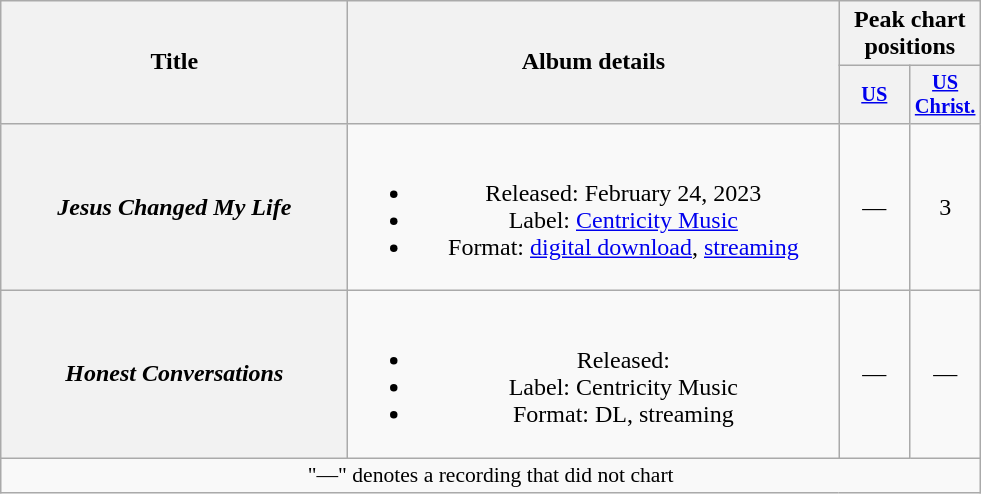<table class="wikitable plainrowheaders" style="text-align:center;">
<tr>
<th rowspan="2" scope="col" style="width:14em;">Title</th>
<th rowspan="2" scope="col" style="width:20em;">Album details</th>
<th colspan="2" scope="col">Peak chart positions</th>
</tr>
<tr>
<th scope="col" style="width:3em;font-size:85%;"><a href='#'>US</a><br></th>
<th scope="col" style="width:3em;font-size:85%;"><a href='#'>US<br>Christ.</a><br></th>
</tr>
<tr>
<th scope="row"><em>Jesus Changed My Life</em></th>
<td><br><ul><li>Released: February 24, 2023</li><li>Label: <a href='#'>Centricity Music</a></li><li>Format: <a href='#'>digital download</a>, <a href='#'>streaming</a></li></ul></td>
<td>—</td>
<td>3</td>
</tr>
<tr>
<th scope="row"><em>Honest Conversations</em></th>
<td><br><ul><li>Released: </li><li>Label: Centricity Music</li><li>Format: DL, streaming</li></ul></td>
<td>—</td>
<td>—</td>
</tr>
<tr>
<td colspan="4" style="font-size:90%">"—" denotes a recording that did not chart</td>
</tr>
</table>
